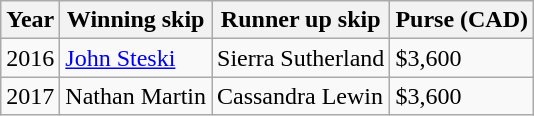<table class="wikitable">
<tr>
<th>Year</th>
<th>Winning skip</th>
<th>Runner up skip</th>
<th>Purse (CAD)</th>
</tr>
<tr>
<td>2016</td>
<td> <a href='#'>John Steski</a></td>
<td> Sierra Sutherland</td>
<td>$3,600</td>
</tr>
<tr>
<td>2017</td>
<td> Nathan Martin</td>
<td> Cassandra Lewin</td>
<td>$3,600</td>
</tr>
</table>
